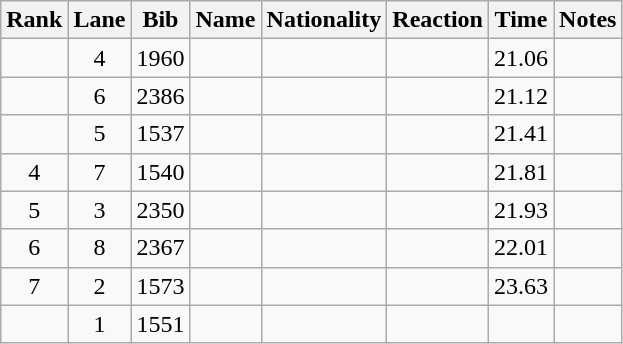<table class="wikitable sortable" style="text-align:center">
<tr>
<th>Rank</th>
<th>Lane</th>
<th>Bib</th>
<th>Name</th>
<th>Nationality</th>
<th>Reaction</th>
<th>Time</th>
<th>Notes</th>
</tr>
<tr>
<td></td>
<td>4</td>
<td>1960</td>
<td align=left></td>
<td align=left></td>
<td></td>
<td>21.06</td>
<td></td>
</tr>
<tr>
<td></td>
<td>6</td>
<td>2386</td>
<td align=left></td>
<td align=left></td>
<td></td>
<td>21.12</td>
<td></td>
</tr>
<tr>
<td></td>
<td>5</td>
<td>1537</td>
<td align=left></td>
<td align=left></td>
<td></td>
<td>21.41</td>
<td></td>
</tr>
<tr>
<td>4</td>
<td>7</td>
<td>1540</td>
<td align=left></td>
<td align=left></td>
<td></td>
<td>21.81</td>
<td></td>
</tr>
<tr>
<td>5</td>
<td>3</td>
<td>2350</td>
<td align=left></td>
<td align=left></td>
<td></td>
<td>21.93</td>
<td></td>
</tr>
<tr>
<td>6</td>
<td>8</td>
<td>2367</td>
<td align=left></td>
<td align=left></td>
<td></td>
<td>22.01</td>
<td></td>
</tr>
<tr>
<td>7</td>
<td>2</td>
<td>1573</td>
<td align=left></td>
<td align=left></td>
<td></td>
<td>23.63</td>
<td></td>
</tr>
<tr>
<td></td>
<td>1</td>
<td>1551</td>
<td align=left></td>
<td align=left></td>
<td></td>
<td></td>
<td><strong></strong></td>
</tr>
</table>
